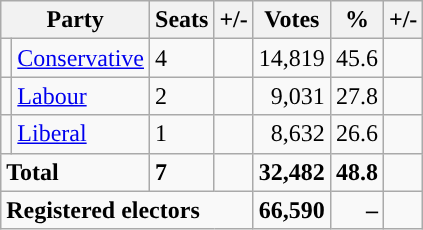<table class="wikitable sortable">
<tr>
<th colspan="2">Party</th>
<th>Seats</th>
<th>+/-</th>
<th>Votes</th>
<th>%</th>
<th>+/-</th>
</tr>
<tr>
<td style="background-color: "></td>
<td><a href='#'>Conservative</a></td>
<td>4</td>
<td></td>
<td style="text-align:right;">14,819</td>
<td style="text-align:right;">45.6</td>
<td style="text-align:right;"></td>
</tr>
<tr>
<td style="background-color: "></td>
<td><a href='#'>Labour</a></td>
<td>2</td>
<td></td>
<td style="text-align:right;">9,031</td>
<td style="text-align:right;">27.8</td>
<td style="text-align:right;"></td>
</tr>
<tr>
<td style="background-color: "></td>
<td><a href='#'>Liberal</a></td>
<td>1</td>
<td></td>
<td style="text-align:right;">8,632</td>
<td style="text-align:right;">26.6</td>
<td style="text-align:right;"></td>
</tr>
<tr>
<td colspan="2"><strong>Total</strong></td>
<td><strong>7</strong></td>
<td></td>
<td style="text-align:right;"><strong>32,482</strong></td>
<td style="text-align:right;"><strong>48.8</strong></td>
<td style="text-align:right;"></td>
</tr>
<tr>
<td colspan="4"><strong>Registered electors</strong></td>
<td style="text-align:right;"><strong>66,590</strong></td>
<td style="text-align:right;"><strong>–</strong></td>
<td style="text-align:right;"></td>
</tr>
</table>
